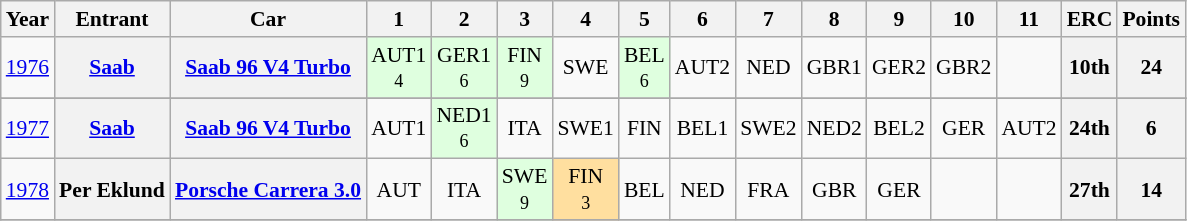<table class="wikitable" border="1" style="text-align:center; font-size:90%;">
<tr valign="top">
<th>Year</th>
<th>Entrant</th>
<th>Car</th>
<th>1</th>
<th>2</th>
<th>3</th>
<th>4</th>
<th>5</th>
<th>6</th>
<th>7</th>
<th>8</th>
<th>9</th>
<th>10</th>
<th>11</th>
<th>ERC</th>
<th>Points</th>
</tr>
<tr>
<td><a href='#'>1976</a></td>
<th><a href='#'>Saab</a></th>
<th><a href='#'>Saab 96 V4 Turbo</a></th>
<td style="background:#DFFFDF;">AUT1<br><small>4</small></td>
<td style="background:#DFFFDF;">GER1<br><small>6</small></td>
<td style="background:#DFFFDF;">FIN<br><small>9</small></td>
<td>SWE<br><small></small></td>
<td style="background:#DFFFDF;">BEL<br><small>6</small></td>
<td>AUT2<br><small></small></td>
<td>NED<br><small></small></td>
<td>GBR1<br><small></small></td>
<td>GER2<br><small></small></td>
<td>GBR2<br><small></small></td>
<td></td>
<th>10th</th>
<th>24</th>
</tr>
<tr>
</tr>
<tr>
<td><a href='#'>1977</a></td>
<th><a href='#'>Saab</a></th>
<th><a href='#'>Saab 96 V4 Turbo</a></th>
<td>AUT1<br><small></small></td>
<td style="background:#DFFFDF;">NED1<br><small>6</small></td>
<td>ITA<br><small></small></td>
<td>SWE1<br><small></small></td>
<td>FIN<br><small></small></td>
<td>BEL1<br><small></small></td>
<td>SWE2<br><small></small></td>
<td>NED2<br><small></small></td>
<td>BEL2<br><small></small></td>
<td>GER<br><small></small></td>
<td>AUT2<br><small></small></td>
<th>24th</th>
<th>6</th>
</tr>
<tr>
<td><a href='#'>1978</a></td>
<th>Per Eklund</th>
<th><a href='#'>Porsche Carrera 3.0</a></th>
<td>AUT<br><small></small></td>
<td>ITA<br><small></small></td>
<td style="background:#DFFFDF;">SWE<br><small>9</small></td>
<td style="background:#FFDF9F;">FIN<br><small>3</small></td>
<td>BEL<br><small></small></td>
<td>NED<br><small></small></td>
<td>FRA<br><small></small></td>
<td>GBR<br><small></small></td>
<td>GER<br><small></small></td>
<td></td>
<td></td>
<th>27th</th>
<th>14</th>
</tr>
<tr>
</tr>
</table>
